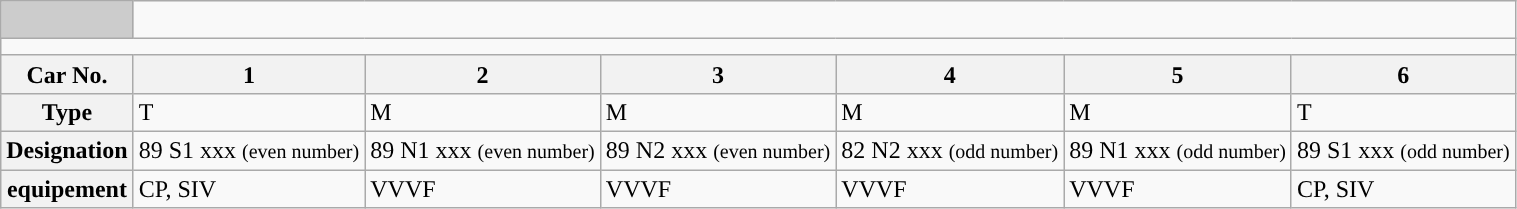<table class="wikitable">
<tr>
<td style="background-color:#ccc;"> </td>
<td colspan="7"></td>
</tr>
<tr style="line-height: 3.3px; background-color:#">
<td colspan="7" style="padding:0; border:0;"> </td>
</tr>
<tr style="line-height: 6.7px; background-color:#">
<td colspan="7" style="padding:0; border:0;"> </td>
</tr>
<tr>
<th>Car No.</th>
<th>1</th>
<th>2</th>
<th>3</th>
<th>4</th>
<th>5</th>
<th>6</th>
</tr>
<tr>
<th>Type</th>
<td>T</td>
<td>M</td>
<td>M</td>
<td>M</td>
<td>M</td>
<td>T</td>
</tr>
<tr>
<th>Designation</th>
<td>89 S1 xxx <small>(even number)</small></td>
<td>89 N1 xxx <small>(even number)</small></td>
<td>89 N2 xxx <small>(even number)</small></td>
<td>82 N2 xxx <small>(odd number)</small></td>
<td>89 N1 xxx <small>(odd number)</small></td>
<td>89 S1 xxx <small>(odd number)</small></td>
</tr>
<tr>
<th>equipement</th>
<td>CP, SIV</td>
<td>VVVF</td>
<td>VVVF</td>
<td>VVVF</td>
<td>VVVF</td>
<td>CP, SIV</td>
</tr>
</table>
